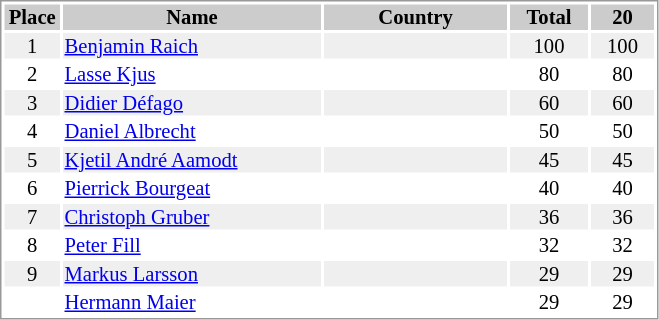<table border="0" style="border: 1px solid #999; background-color:#FFFFFF; text-align:center; font-size:86%; line-height:15px;">
<tr align="center" bgcolor="#CCCCCC">
<th width=35>Place</th>
<th width=170>Name</th>
<th width=120>Country</th>
<th width=50>Total</th>
<th width=40>20</th>
</tr>
<tr bgcolor="#EFEFEF">
<td>1</td>
<td align="left"><a href='#'>Benjamin Raich</a></td>
<td align="left"></td>
<td>100</td>
<td>100</td>
</tr>
<tr>
<td>2</td>
<td align="left"><a href='#'>Lasse Kjus</a></td>
<td align="left"></td>
<td>80</td>
<td>80</td>
</tr>
<tr bgcolor="#EFEFEF">
<td>3</td>
<td align="left"><a href='#'>Didier Défago</a></td>
<td align="left"></td>
<td>60</td>
<td>60</td>
</tr>
<tr>
<td>4</td>
<td align="left"><a href='#'>Daniel Albrecht</a></td>
<td align="left"></td>
<td>50</td>
<td>50</td>
</tr>
<tr bgcolor="#EFEFEF">
<td>5</td>
<td align="left"><a href='#'>Kjetil André Aamodt</a></td>
<td align="left"></td>
<td>45</td>
<td>45</td>
</tr>
<tr>
<td>6</td>
<td align="left"><a href='#'>Pierrick Bourgeat</a></td>
<td align="left"></td>
<td>40</td>
<td>40</td>
</tr>
<tr bgcolor="#EFEFEF">
<td>7</td>
<td align="left"><a href='#'>Christoph Gruber</a></td>
<td align="left"></td>
<td>36</td>
<td>36</td>
</tr>
<tr>
<td>8</td>
<td align="left"><a href='#'>Peter Fill</a></td>
<td align="left"></td>
<td>32</td>
<td>32</td>
</tr>
<tr bgcolor="#EFEFEF">
<td>9</td>
<td align="left"><a href='#'>Markus Larsson</a></td>
<td align="left"></td>
<td>29</td>
<td>29</td>
</tr>
<tr>
<td></td>
<td align="left"><a href='#'>Hermann Maier</a></td>
<td align="left"></td>
<td>29</td>
<td>29</td>
</tr>
</table>
